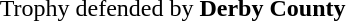<table width="100%">
<tr>
<td align="right">Trophy defended by <strong>Derby County</strong></td>
</tr>
</table>
